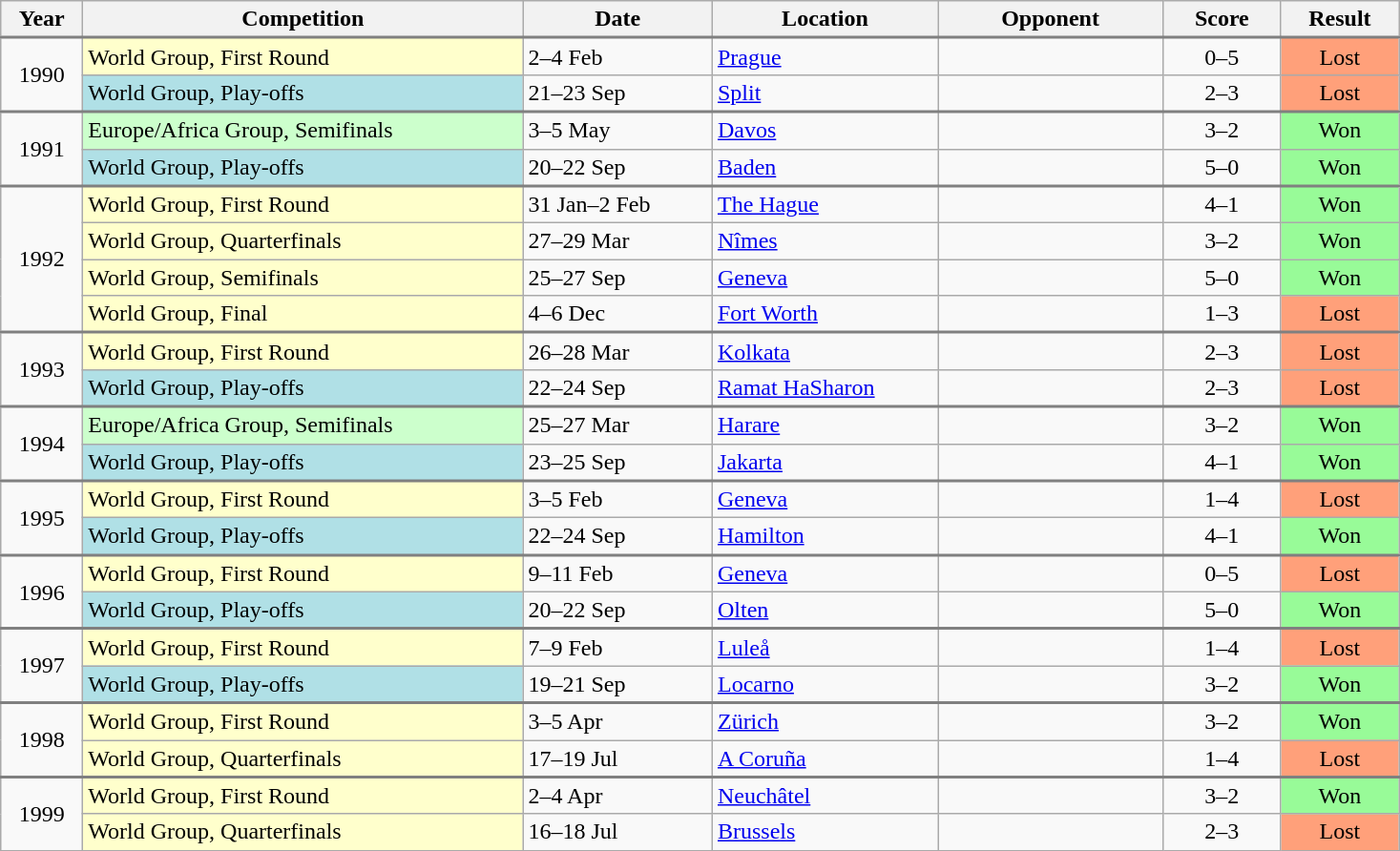<table class="wikitable collapsible collapsed">
<tr>
<th width="50">Year</th>
<th width="300">Competition</th>
<th width="125">Date</th>
<th width="150">Location</th>
<th width="150">Opponent</th>
<th width="75">Score</th>
<th width="75">Result</th>
</tr>
<tr style="border-top:2px solid gray;">
<td align="center" rowspan="2">1990</td>
<td style="background:#ffc;">World Group, First Round</td>
<td>2–4 Feb</td>
<td> <a href='#'>Prague</a></td>
<td></td>
<td align="center">0–5</td>
<td align="center" bgcolor="#FFA07A">Lost</td>
</tr>
<tr>
<td style="background:#B0E0E6;">World Group, Play-offs</td>
<td>21–23 Sep</td>
<td> <a href='#'>Split</a></td>
<td></td>
<td align="center">2–3</td>
<td align="center" bgcolor="#FFA07A">Lost</td>
</tr>
<tr style="border-top:2px solid gray;">
<td align="center" rowspan="2">1991</td>
<td style="background:#cfc;">Europe/Africa Group, Semifinals</td>
<td>3–5 May</td>
<td> <a href='#'>Davos</a></td>
<td></td>
<td align="center">3–2</td>
<td align="center" bgcolor="#98FB98">Won</td>
</tr>
<tr>
<td style="background:#B0E0E6;">World Group, Play-offs</td>
<td>20–22 Sep</td>
<td> <a href='#'>Baden</a></td>
<td></td>
<td align="center">5–0</td>
<td align="center" bgcolor="#98FB98">Won</td>
</tr>
<tr style="border-top:2px solid gray;">
<td align="center" rowspan="4">1992</td>
<td style="background:#ffc;">World Group, First Round</td>
<td>31 Jan–2 Feb</td>
<td> <a href='#'>The Hague</a></td>
<td></td>
<td align="center">4–1</td>
<td align="center" bgcolor="#98FB98">Won</td>
</tr>
<tr>
<td style="background:#ffc;">World Group, Quarterfinals</td>
<td>27–29 Mar</td>
<td> <a href='#'>Nîmes</a></td>
<td></td>
<td align="center">3–2</td>
<td align="center" bgcolor="#98FB98">Won</td>
</tr>
<tr>
<td style="background:#ffc;">World Group, Semifinals</td>
<td>25–27 Sep</td>
<td> <a href='#'>Geneva</a></td>
<td></td>
<td align="center">5–0</td>
<td align="center" bgcolor="#98FB98">Won</td>
</tr>
<tr>
<td style="background:#ffc;">World Group, Final</td>
<td>4–6 Dec</td>
<td> <a href='#'>Fort Worth</a></td>
<td></td>
<td align="center">1–3</td>
<td align="center" bgcolor="#FFA07A">Lost</td>
</tr>
<tr style="border-top:2px solid gray;">
<td align="center" rowspan="2">1993</td>
<td style="background:#ffc;">World Group, First Round</td>
<td>26–28 Mar</td>
<td> <a href='#'>Kolkata</a></td>
<td></td>
<td align="center">2–3</td>
<td align="center" bgcolor="#FFA07A">Lost</td>
</tr>
<tr>
<td style="background:#B0E0E6;">World Group, Play-offs</td>
<td>22–24 Sep</td>
<td> <a href='#'>Ramat HaSharon</a></td>
<td></td>
<td align="center">2–3</td>
<td align="center" bgcolor="#FFA07A">Lost</td>
</tr>
<tr style="border-top:2px solid gray;">
<td align="center" rowspan="2">1994</td>
<td style="background:#cfc;">Europe/Africa Group, Semifinals</td>
<td>25–27 Mar</td>
<td> <a href='#'>Harare</a></td>
<td></td>
<td align="center">3–2</td>
<td align="center" bgcolor="#98FB98">Won</td>
</tr>
<tr>
<td style="background:#B0E0E6;">World Group, Play-offs</td>
<td>23–25 Sep</td>
<td> <a href='#'>Jakarta</a></td>
<td></td>
<td align="center">4–1</td>
<td align="center" bgcolor="#98FB98">Won</td>
</tr>
<tr style="border-top:2px solid gray;">
<td align="center" rowspan="2">1995</td>
<td style="background:#ffc;">World Group, First Round</td>
<td>3–5 Feb</td>
<td> <a href='#'>Geneva</a></td>
<td></td>
<td align="center">1–4</td>
<td align="center" bgcolor="#FFA07A">Lost</td>
</tr>
<tr>
<td style="background:#B0E0E6;">World Group, Play-offs</td>
<td>22–24 Sep</td>
<td> <a href='#'>Hamilton</a></td>
<td></td>
<td align="center">4–1</td>
<td align="center" bgcolor="#98FB98">Won</td>
</tr>
<tr style="border-top:2px solid gray;">
<td align="center" rowspan="2">1996</td>
<td style="background:#ffc;">World Group, First Round</td>
<td>9–11 Feb</td>
<td> <a href='#'>Geneva</a></td>
<td></td>
<td align="center">0–5</td>
<td align="center" bgcolor="#FFA07A">Lost</td>
</tr>
<tr>
<td style="background:#B0E0E6;">World Group, Play-offs</td>
<td>20–22 Sep</td>
<td> <a href='#'>Olten</a></td>
<td></td>
<td align="center">5–0</td>
<td align="center" bgcolor="#98FB98">Won</td>
</tr>
<tr style="border-top:2px solid gray;">
<td align="center" rowspan="2">1997</td>
<td style="background:#ffc;">World Group, First Round</td>
<td>7–9 Feb</td>
<td> <a href='#'>Luleå</a></td>
<td></td>
<td align="center">1–4</td>
<td align="center" bgcolor="#FFA07A">Lost</td>
</tr>
<tr>
<td style="background:#B0E0E6;">World Group, Play-offs</td>
<td>19–21 Sep</td>
<td> <a href='#'>Locarno</a></td>
<td></td>
<td align="center">3–2</td>
<td align="center" bgcolor="#98FB98">Won</td>
</tr>
<tr style="border-top:2px solid gray;">
<td align="center" rowspan="2">1998</td>
<td style="background:#ffc;">World Group, First Round</td>
<td>3–5 Apr</td>
<td> <a href='#'>Zürich</a></td>
<td></td>
<td align="center">3–2</td>
<td align="center" bgcolor="#98FB98">Won</td>
</tr>
<tr>
<td style="background:#ffc;">World Group, Quarterfinals</td>
<td>17–19 Jul</td>
<td> <a href='#'>A Coruña</a></td>
<td></td>
<td align="center">1–4</td>
<td align="center" bgcolor="#FFA07A">Lost</td>
</tr>
<tr style="border-top:2px solid gray;">
<td align="center" rowspan="2">1999</td>
<td style="background:#ffc;">World Group, First Round</td>
<td>2–4 Apr</td>
<td> <a href='#'>Neuchâtel</a></td>
<td></td>
<td align="center">3–2</td>
<td align="center" bgcolor="#98FB98">Won</td>
</tr>
<tr>
<td style="background:#ffc;">World Group, Quarterfinals</td>
<td>16–18 Jul</td>
<td> <a href='#'>Brussels</a></td>
<td></td>
<td align="center">2–3</td>
<td align="center" bgcolor="#FFA07A">Lost</td>
</tr>
</table>
